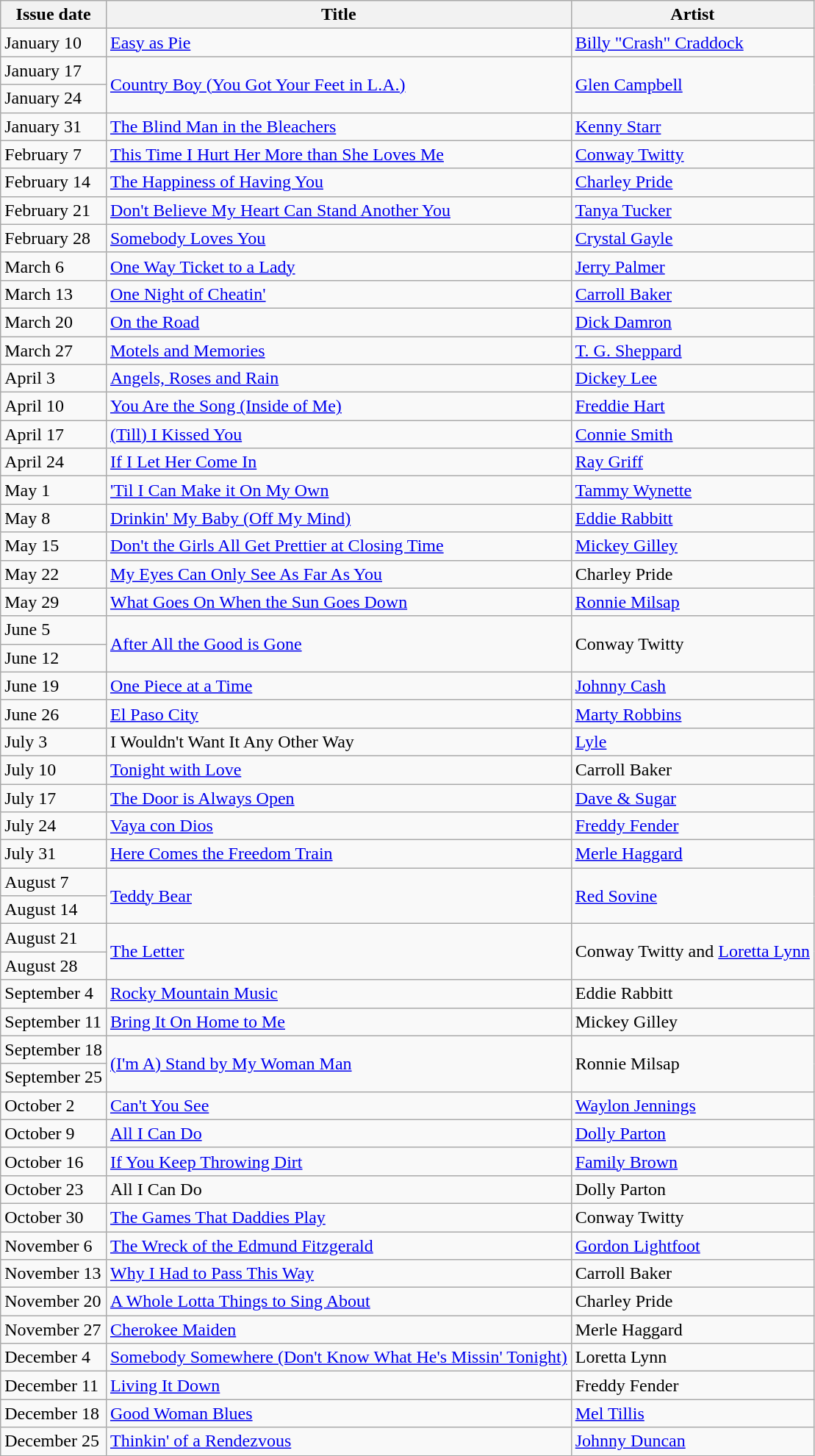<table class="wikitable">
<tr>
<th>Issue date</th>
<th>Title</th>
<th>Artist</th>
</tr>
<tr>
<td>January 10</td>
<td><a href='#'>Easy as Pie</a></td>
<td><a href='#'>Billy "Crash" Craddock</a></td>
</tr>
<tr>
<td>January 17</td>
<td rowspan=2><a href='#'>Country Boy (You Got Your Feet in L.A.)</a></td>
<td rowspan=2><a href='#'>Glen Campbell</a></td>
</tr>
<tr>
<td>January 24</td>
</tr>
<tr>
<td>January 31</td>
<td><a href='#'>The Blind Man in the Bleachers</a></td>
<td><a href='#'>Kenny Starr</a></td>
</tr>
<tr>
<td>February 7</td>
<td><a href='#'>This Time I Hurt Her More than She Loves Me</a></td>
<td><a href='#'>Conway Twitty</a></td>
</tr>
<tr>
<td>February 14</td>
<td><a href='#'>The Happiness of Having You</a></td>
<td><a href='#'>Charley Pride</a></td>
</tr>
<tr>
<td>February 21</td>
<td><a href='#'>Don't Believe My Heart Can Stand Another You</a></td>
<td><a href='#'>Tanya Tucker</a></td>
</tr>
<tr>
<td>February 28</td>
<td><a href='#'>Somebody Loves You</a></td>
<td><a href='#'>Crystal Gayle</a></td>
</tr>
<tr>
<td>March 6</td>
<td><a href='#'>One Way Ticket to a Lady</a></td>
<td><a href='#'>Jerry Palmer</a></td>
</tr>
<tr>
<td>March 13</td>
<td><a href='#'>One Night of Cheatin'</a></td>
<td><a href='#'>Carroll Baker</a></td>
</tr>
<tr>
<td>March 20</td>
<td><a href='#'>On the Road</a></td>
<td><a href='#'>Dick Damron</a></td>
</tr>
<tr>
<td>March 27</td>
<td><a href='#'>Motels and Memories</a></td>
<td><a href='#'>T. G. Sheppard</a></td>
</tr>
<tr>
<td>April 3</td>
<td><a href='#'>Angels, Roses and Rain</a></td>
<td><a href='#'>Dickey Lee</a></td>
</tr>
<tr>
<td>April 10</td>
<td><a href='#'>You Are the Song (Inside of Me)</a></td>
<td><a href='#'>Freddie Hart</a></td>
</tr>
<tr>
<td>April 17</td>
<td><a href='#'>(Till) I Kissed You</a></td>
<td><a href='#'>Connie Smith</a></td>
</tr>
<tr>
<td>April 24</td>
<td><a href='#'>If I Let Her Come In</a></td>
<td><a href='#'>Ray Griff</a></td>
</tr>
<tr>
<td>May 1</td>
<td><a href='#'>'Til I Can Make it On My Own</a></td>
<td><a href='#'>Tammy Wynette</a></td>
</tr>
<tr>
<td>May 8</td>
<td><a href='#'>Drinkin' My Baby (Off My Mind)</a></td>
<td><a href='#'>Eddie Rabbitt</a></td>
</tr>
<tr>
<td>May 15</td>
<td><a href='#'>Don't the Girls All Get Prettier at Closing Time</a></td>
<td><a href='#'>Mickey Gilley</a></td>
</tr>
<tr>
<td>May 22</td>
<td><a href='#'>My Eyes Can Only See As Far As You</a></td>
<td>Charley Pride</td>
</tr>
<tr>
<td>May 29</td>
<td><a href='#'>What Goes On When the Sun Goes Down</a></td>
<td><a href='#'>Ronnie Milsap</a></td>
</tr>
<tr>
<td>June 5</td>
<td rowspan=2><a href='#'>After All the Good is Gone</a></td>
<td rowspan=2>Conway Twitty</td>
</tr>
<tr>
<td>June 12</td>
</tr>
<tr>
<td>June 19</td>
<td><a href='#'>One Piece at a Time</a></td>
<td><a href='#'>Johnny Cash</a></td>
</tr>
<tr>
<td>June 26</td>
<td><a href='#'>El Paso City</a></td>
<td><a href='#'>Marty Robbins</a></td>
</tr>
<tr>
<td>July 3</td>
<td>I Wouldn't Want It Any Other Way</td>
<td><a href='#'>Lyle</a></td>
</tr>
<tr>
<td>July 10</td>
<td><a href='#'>Tonight with Love</a></td>
<td>Carroll Baker</td>
</tr>
<tr>
<td>July 17</td>
<td><a href='#'>The Door is Always Open</a></td>
<td><a href='#'>Dave & Sugar</a></td>
</tr>
<tr>
<td>July 24</td>
<td><a href='#'>Vaya con Dios</a></td>
<td><a href='#'>Freddy Fender</a></td>
</tr>
<tr>
<td>July 31</td>
<td><a href='#'>Here Comes the Freedom Train</a></td>
<td><a href='#'>Merle Haggard</a></td>
</tr>
<tr>
<td>August 7</td>
<td rowspan=2><a href='#'>Teddy Bear</a></td>
<td rowspan=2><a href='#'>Red Sovine</a></td>
</tr>
<tr>
<td>August 14</td>
</tr>
<tr>
<td>August 21</td>
<td rowspan=2><a href='#'>The Letter</a></td>
<td rowspan=2>Conway Twitty and <a href='#'>Loretta Lynn</a></td>
</tr>
<tr>
<td>August 28</td>
</tr>
<tr>
<td>September 4</td>
<td><a href='#'>Rocky Mountain Music</a></td>
<td>Eddie Rabbitt</td>
</tr>
<tr>
<td>September 11</td>
<td><a href='#'>Bring It On Home to Me</a></td>
<td>Mickey Gilley</td>
</tr>
<tr>
<td>September 18</td>
<td rowspan=2><a href='#'>(I'm A) Stand by My Woman Man</a></td>
<td rowspan=2>Ronnie Milsap</td>
</tr>
<tr>
<td>September 25</td>
</tr>
<tr>
<td>October 2</td>
<td><a href='#'>Can't You See</a></td>
<td><a href='#'>Waylon Jennings</a></td>
</tr>
<tr>
<td>October 9</td>
<td><a href='#'>All I Can Do</a></td>
<td><a href='#'>Dolly Parton</a></td>
</tr>
<tr>
<td>October 16</td>
<td><a href='#'>If You Keep Throwing Dirt</a></td>
<td><a href='#'>Family Brown</a></td>
</tr>
<tr>
<td>October 23</td>
<td>All I Can Do</td>
<td>Dolly Parton</td>
</tr>
<tr>
<td>October 30</td>
<td><a href='#'>The Games That Daddies Play</a></td>
<td>Conway Twitty</td>
</tr>
<tr>
<td>November 6</td>
<td><a href='#'>The Wreck of the Edmund Fitzgerald</a></td>
<td><a href='#'>Gordon Lightfoot</a></td>
</tr>
<tr>
<td>November 13</td>
<td><a href='#'>Why I Had to Pass This Way</a></td>
<td>Carroll Baker</td>
</tr>
<tr>
<td>November 20</td>
<td><a href='#'>A Whole Lotta Things to Sing About</a></td>
<td>Charley Pride</td>
</tr>
<tr>
<td>November 27</td>
<td><a href='#'>Cherokee Maiden</a></td>
<td>Merle Haggard</td>
</tr>
<tr>
<td>December 4</td>
<td><a href='#'>Somebody Somewhere (Don't Know What He's Missin' Tonight)</a></td>
<td>Loretta Lynn</td>
</tr>
<tr>
<td>December 11</td>
<td><a href='#'>Living It Down</a></td>
<td>Freddy Fender</td>
</tr>
<tr>
<td>December 18</td>
<td><a href='#'>Good Woman Blues</a></td>
<td><a href='#'>Mel Tillis</a></td>
</tr>
<tr>
<td>December 25</td>
<td><a href='#'>Thinkin' of a Rendezvous</a></td>
<td><a href='#'>Johnny Duncan</a></td>
</tr>
</table>
